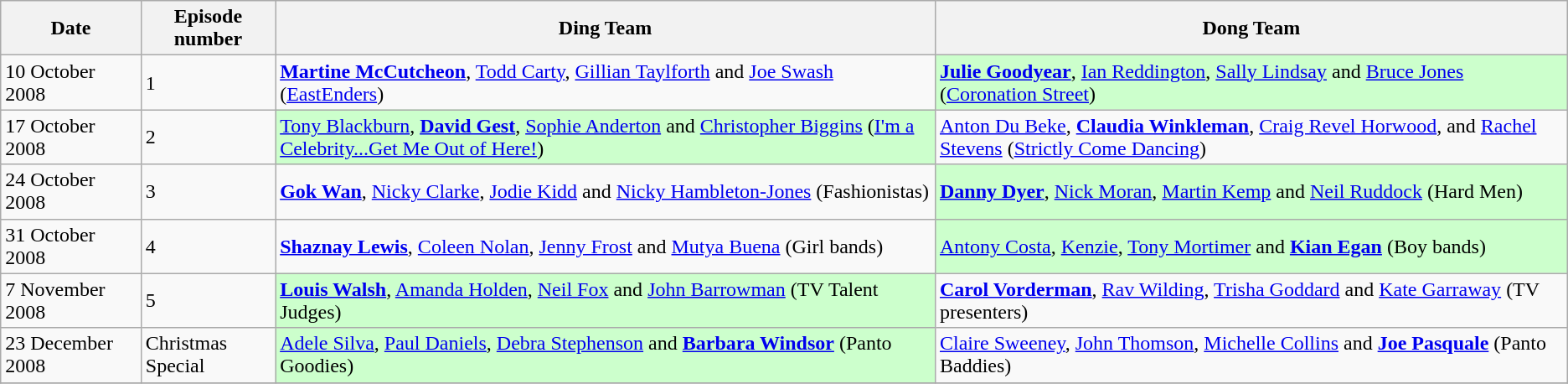<table class="wikitable">
<tr>
<th>Date</th>
<th>Episode number</th>
<th>Ding Team</th>
<th>Dong Team</th>
</tr>
<tr>
<td>10 October 2008</td>
<td>1</td>
<td><strong><a href='#'>Martine McCutcheon</a></strong>, <a href='#'>Todd Carty</a>, <a href='#'>Gillian Taylforth</a> and <a href='#'>Joe Swash</a> (<a href='#'>EastEnders</a>)</td>
<td style="background:#CCFFCC;"><strong><a href='#'>Julie Goodyear</a></strong>, <a href='#'>Ian Reddington</a>, <a href='#'>Sally Lindsay</a> and <a href='#'>Bruce Jones</a> (<a href='#'>Coronation Street</a>)</td>
</tr>
<tr>
<td>17 October 2008</td>
<td>2</td>
<td style="background:#CCFFCC;"><a href='#'>Tony Blackburn</a>, <strong><a href='#'>David Gest</a></strong>, <a href='#'>Sophie Anderton</a> and <a href='#'>Christopher Biggins</a> (<a href='#'>I'm a Celebrity...Get Me Out of Here!</a>)</td>
<td><a href='#'>Anton Du Beke</a>, <strong><a href='#'>Claudia Winkleman</a></strong>, <a href='#'>Craig Revel Horwood</a>, and <a href='#'>Rachel Stevens</a> (<a href='#'>Strictly Come Dancing</a>)</td>
</tr>
<tr>
<td>24 October 2008</td>
<td>3</td>
<td><strong><a href='#'>Gok Wan</a></strong>, <a href='#'>Nicky Clarke</a>, <a href='#'>Jodie Kidd</a> and <a href='#'>Nicky Hambleton-Jones</a> (Fashionistas)</td>
<td style="background:#CCFFCC;"><strong><a href='#'>Danny Dyer</a></strong>, <a href='#'>Nick Moran</a>, <a href='#'>Martin Kemp</a> and <a href='#'>Neil Ruddock</a>  (Hard Men)</td>
</tr>
<tr>
<td>31 October 2008</td>
<td>4</td>
<td><strong><a href='#'>Shaznay Lewis</a></strong>, <a href='#'>Coleen Nolan</a>, <a href='#'>Jenny Frost</a> and <a href='#'>Mutya Buena</a> (Girl bands)</td>
<td style="background:#CCFFCC;"><a href='#'>Antony Costa</a>, <a href='#'>Kenzie</a>, <a href='#'>Tony Mortimer</a> and <strong><a href='#'>Kian Egan</a></strong> (Boy bands)</td>
</tr>
<tr>
<td>7 November 2008</td>
<td>5</td>
<td style="background:#CCFFCC;"><strong><a href='#'>Louis Walsh</a></strong>, <a href='#'>Amanda Holden</a>, <a href='#'>Neil Fox</a> and <a href='#'>John Barrowman</a> (TV Talent Judges)</td>
<td><strong><a href='#'>Carol Vorderman</a></strong>, <a href='#'>Rav Wilding</a>, <a href='#'>Trisha Goddard</a> and <a href='#'>Kate Garraway</a> (TV presenters)</td>
</tr>
<tr>
<td>23 December 2008</td>
<td>Christmas Special</td>
<td style="background:#CCFFCC;"><a href='#'>Adele Silva</a>, <a href='#'>Paul Daniels</a>, <a href='#'>Debra Stephenson</a> and <strong><a href='#'>Barbara Windsor</a></strong> (Panto Goodies)</td>
<td><a href='#'>Claire Sweeney</a>, <a href='#'>John Thomson</a>, <a href='#'>Michelle Collins</a> and <strong><a href='#'>Joe Pasquale</a></strong> (Panto Baddies)</td>
</tr>
<tr>
</tr>
</table>
